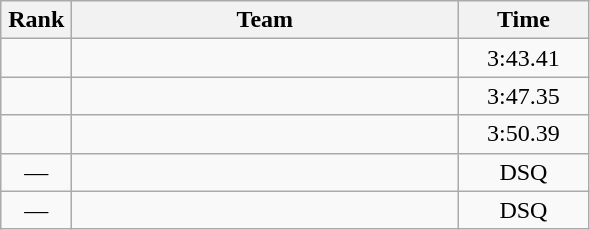<table class=wikitable style="text-align:center">
<tr>
<th width=40>Rank</th>
<th width=250>Team</th>
<th width=80>Time</th>
</tr>
<tr>
<td></td>
<td align=left></td>
<td>3:43.41</td>
</tr>
<tr>
<td></td>
<td align=left></td>
<td>3:47.35</td>
</tr>
<tr>
<td></td>
<td align=left></td>
<td>3:50.39</td>
</tr>
<tr>
<td>—</td>
<td align=left></td>
<td>DSQ</td>
</tr>
<tr>
<td>—</td>
<td align=left></td>
<td>DSQ</td>
</tr>
</table>
